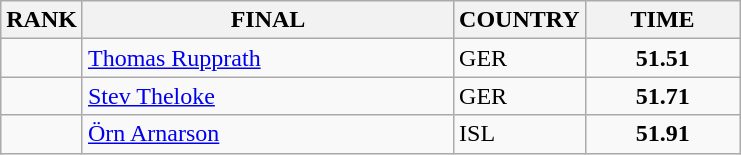<table class="wikitable">
<tr>
<th>RANK</th>
<th align="left" style="width: 15em">FINAL</th>
<th>COUNTRY</th>
<th style="width: 6em">TIME</th>
</tr>
<tr>
<td align="center"></td>
<td><a href='#'>Thomas Rupprath</a></td>
<td> GER</td>
<td align="center"><strong>51.51</strong></td>
</tr>
<tr>
<td align="center"></td>
<td><a href='#'>Stev Theloke</a></td>
<td> GER</td>
<td align="center"><strong>51.71</strong></td>
</tr>
<tr>
<td align="center"></td>
<td><a href='#'>Örn Arnarson</a></td>
<td> ISL</td>
<td align="center"><strong>51.91</strong></td>
</tr>
</table>
